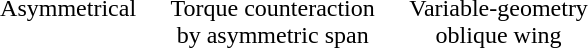<table style="margin:auto; text-align:center;">
<tr>
<td></td>
<td style="padding-left:20px;"></td>
<td style="padding-left:20px;"></td>
</tr>
<tr>
<td style="vertical-align:top;">Asymmetrical</td>
<td style="padding-left:20px; vertical-align:top;">Torque counteraction<br>by asymmetric span</td>
<td style="padding-left:20px; vertical-align:top;">Variable-geometry<br>oblique wing</td>
</tr>
</table>
